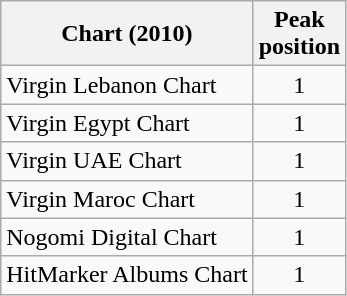<table class="wikitable">
<tr>
<th align="center">Chart (2010)</th>
<th align="center">Peak<br>position</th>
</tr>
<tr>
<td align="left">Virgin Lebanon Chart</td>
<td align="center">1</td>
</tr>
<tr>
<td align="left">Virgin Egypt Chart</td>
<td align="center">1</td>
</tr>
<tr>
<td align="left">Virgin UAE Chart</td>
<td align="center">1</td>
</tr>
<tr>
<td align="left">Virgin Maroc Chart</td>
<td align="center">1</td>
</tr>
<tr>
<td align="left">Nogomi Digital Chart</td>
<td align="center">1</td>
</tr>
<tr>
<td align="left">HitMarker Albums Chart</td>
<td align="center">1</td>
</tr>
</table>
